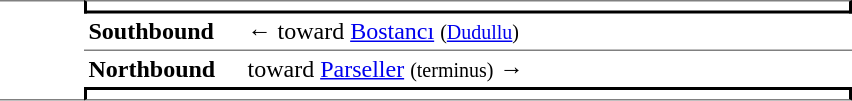<table cellspacing=0 cellpadding=3>
<tr>
<td style="border-top:solid 1px gray;border-bottom:solid 1px gray;vertical-align:top;" width=50 rowspan=4></td>
<td style="border-top:solid 1px gray;border-right:solid 2px black;border-left:solid 2px black;border-bottom:solid 2px black;text-align:center;" colspan=2></td>
</tr>
<tr>
<td style="border-bottom:solid 1px gray;" width=100><strong>Southbound</strong></td>
<td style="border-bottom:solid 1px gray;" width=400>←  toward <a href='#'>Bostancı</a> <small>(<a href='#'>Dudullu</a>)</small></td>
</tr>
<tr>
<td><strong>Northbound</strong></td>
<td> toward <a href='#'>Parseller</a> <small>(terminus)</small> →</td>
</tr>
<tr>
<td style="border-bottom:solid 1px gray;border-top:solid 2px black;border-right:solid 2px black;border-left:solid 2px black;text-align:center;" colspan=2></td>
</tr>
</table>
